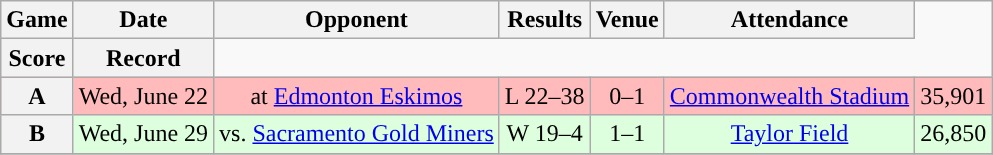<table class="wikitable" style="text-align:center">
<tr>
<th>Game</th>
<th>Date</th>
<th>Opponent</th>
<th>Results</th>
<th>Venue</th>
<th>Attendance</th>
</tr>
<tr>
<th>Score</th>
<th>Record</th>
</tr>
<tr style="background:#ffbbbb">
<th>A</th>
<td>Wed, June 22</td>
<td>at <a href='#'>Edmonton Eskimos</a></td>
<td>L 22–38</td>
<td>0–1</td>
<td><a href='#'>Commonwealth Stadium</a></td>
<td>35,901</td>
</tr>
<tr style="background:#ddffdd">
<th>B</th>
<td>Wed, June 29</td>
<td>vs. <a href='#'>Sacramento Gold Miners</a></td>
<td>W 19–4</td>
<td>1–1</td>
<td><a href='#'>Taylor Field</a></td>
<td>26,850</td>
</tr>
<tr>
</tr>
</table>
